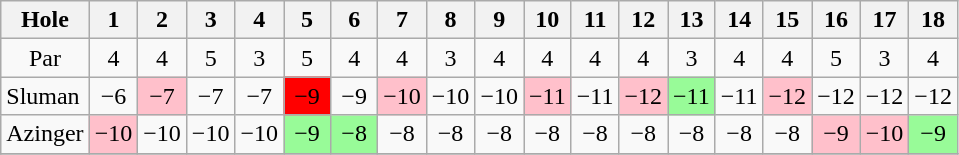<table class="wikitable" style="text-align:center">
<tr>
<th>Hole</th>
<th> 1 </th>
<th> 2 </th>
<th> 3 </th>
<th> 4 </th>
<th>  5  </th>
<th>  6  </th>
<th> 7 </th>
<th> 8 </th>
<th> 9 </th>
<th>10</th>
<th>11</th>
<th>12</th>
<th>13</th>
<th>14</th>
<th>15</th>
<th>16</th>
<th>17</th>
<th>18</th>
</tr>
<tr>
<td>Par</td>
<td>4</td>
<td>4</td>
<td>5</td>
<td>3</td>
<td>5</td>
<td>4</td>
<td>4</td>
<td>3</td>
<td>4</td>
<td>4</td>
<td>4</td>
<td>4</td>
<td>3</td>
<td>4</td>
<td>4</td>
<td>5</td>
<td>3</td>
<td>4</td>
</tr>
<tr>
<td align=left> Sluman</td>
<td>−6</td>
<td style="background: Pink;">−7</td>
<td>−7</td>
<td>−7</td>
<td style="background: Red;">−9</td>
<td>−9</td>
<td style="background: Pink;">−10</td>
<td>−10</td>
<td>−10</td>
<td style="background: Pink;">−11</td>
<td>−11</td>
<td style="background: Pink;">−12</td>
<td style="background: PaleGreen;">−11</td>
<td>−11</td>
<td style="background: Pink;">−12</td>
<td>−12</td>
<td>−12</td>
<td>−12</td>
</tr>
<tr>
<td align=left> Azinger</td>
<td style="background: Pink;">−10</td>
<td>−10</td>
<td>−10</td>
<td>−10</td>
<td style="background: PaleGreen;">−9</td>
<td style="background: PaleGreen;">−8</td>
<td>−8</td>
<td>−8</td>
<td>−8</td>
<td>−8</td>
<td>−8</td>
<td>−8</td>
<td>−8</td>
<td>−8</td>
<td>−8</td>
<td style="background: Pink;">−9</td>
<td style="background: Pink;">−10</td>
<td style="background: PaleGreen;">−9</td>
</tr>
<tr>
</tr>
</table>
